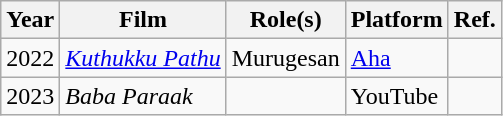<table class="wikitable sortable">
<tr>
<th>Year</th>
<th>Film</th>
<th>Role(s)</th>
<th>Platform</th>
<th>Ref.</th>
</tr>
<tr>
<td>2022</td>
<td><em><a href='#'>Kuthukku Pathu</a></em></td>
<td>Murugesan</td>
<td><a href='#'>Aha</a></td>
<td></td>
</tr>
<tr>
<td>2023</td>
<td><em> Baba Paraak</em></td>
<td></td>
<td>YouTube</td>
<td></td>
</tr>
</table>
